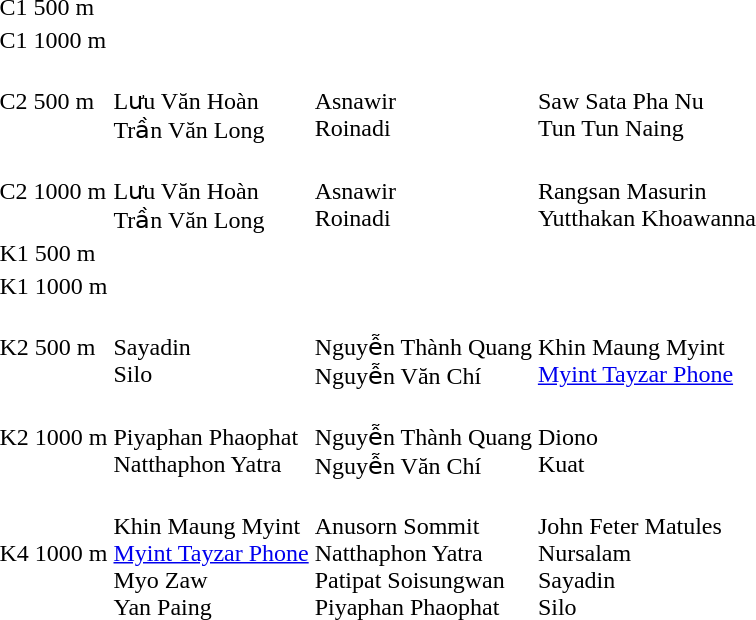<table>
<tr>
<td>C1 500 m</td>
<td></td>
<td></td>
<td></td>
</tr>
<tr>
<td>C1 1000 m</td>
<td></td>
<td></td>
<td></td>
</tr>
<tr>
<td>C2 500 m</td>
<td><br>Lưu Văn Hoàn<br>Trần Văn Long</td>
<td><br>Asnawir<br>Roinadi</td>
<td><br>Saw Sata Pha Nu<br>Tun Tun Naing</td>
</tr>
<tr>
<td>C2 1000 m</td>
<td><br>Lưu Văn Hoàn<br>Trần Văn Long</td>
<td><br>Asnawir<br>Roinadi</td>
<td><br>Rangsan Masurin<br>Yutthakan Khoawanna</td>
</tr>
<tr>
<td>K1 500 m</td>
<td></td>
<td></td>
<td></td>
</tr>
<tr>
<td>K1 1000 m</td>
<td></td>
<td></td>
<td></td>
</tr>
<tr>
<td>K2 500 m</td>
<td><br>Sayadin<br>Silo</td>
<td><br>Nguyễn Thành Quang<br>Nguyễn Văn Chí</td>
<td><br>Khin Maung Myint<br><a href='#'>Myint Tayzar Phone</a></td>
</tr>
<tr>
<td>K2 1000 m</td>
<td><br>Piyaphan Phaophat<br>Natthaphon Yatra</td>
<td><br>Nguyễn Thành Quang<br>Nguyễn Văn Chí</td>
<td><br>Diono<br>Kuat</td>
</tr>
<tr>
<td>K4 1000 m</td>
<td><br>Khin Maung Myint<br><a href='#'>Myint Tayzar Phone</a><br>Myo Zaw<br>Yan Paing</td>
<td><br>Anusorn Sommit<br>Natthaphon Yatra<br>Patipat Soisungwan<br>Piyaphan Phaophat<br></td>
<td><br>John Feter Matules<br>Nursalam<br>Sayadin<br>Silo</td>
</tr>
</table>
